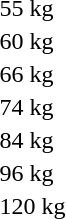<table>
<tr>
<td>55 kg</td>
<td></td>
<td></td>
<td></td>
</tr>
<tr>
<td>60 kg</td>
<td></td>
<td></td>
<td></td>
</tr>
<tr>
<td>66 kg</td>
<td></td>
<td></td>
<td></td>
</tr>
<tr>
<td>74 kg</td>
<td></td>
<td></td>
<td></td>
</tr>
<tr>
<td>84 kg</td>
<td></td>
<td></td>
<td></td>
</tr>
<tr>
<td>96 kg</td>
<td></td>
<td></td>
<td></td>
</tr>
<tr>
<td>120 kg</td>
<td></td>
<td></td>
<td></td>
</tr>
</table>
